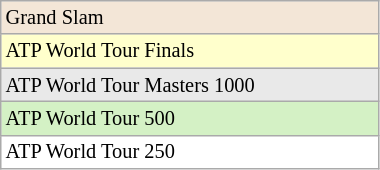<table class="wikitable" style="font-size:85%;width:20%">
<tr bgcolor="#F3E6D7">
<td>Grand Slam</td>
</tr>
<tr bgcolor="#ffffcc">
<td>ATP World Tour Finals</td>
</tr>
<tr bgcolor="#E9E9E9">
<td>ATP World Tour Masters 1000</td>
</tr>
<tr bgcolor="#D4F1C5">
<td>ATP World Tour 500</td>
</tr>
<tr bgcolor="#ffffff">
<td>ATP World Tour 250</td>
</tr>
</table>
